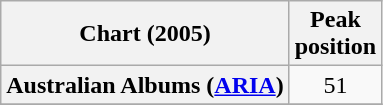<table class="wikitable sortable plainrowheaders">
<tr>
<th>Chart (2005)</th>
<th>Peak<br>position</th>
</tr>
<tr>
<th scope="row">Australian Albums (<a href='#'>ARIA</a>)</th>
<td align="center">51</td>
</tr>
<tr>
</tr>
</table>
